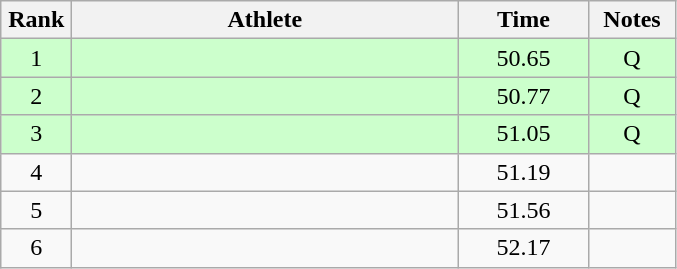<table class="wikitable" style="text-align:center">
<tr>
<th width=40>Rank</th>
<th width=250>Athlete</th>
<th width=80>Time</th>
<th width=50>Notes</th>
</tr>
<tr bgcolor="ccffcc">
<td>1</td>
<td align=left></td>
<td>50.65</td>
<td>Q</td>
</tr>
<tr bgcolor="ccffcc">
<td>2</td>
<td align=left></td>
<td>50.77</td>
<td>Q</td>
</tr>
<tr bgcolor="ccffcc">
<td>3</td>
<td align=left></td>
<td>51.05</td>
<td>Q</td>
</tr>
<tr>
<td>4</td>
<td align=left></td>
<td>51.19</td>
<td></td>
</tr>
<tr>
<td>5</td>
<td align=left></td>
<td>51.56</td>
<td></td>
</tr>
<tr>
<td>6</td>
<td align=left></td>
<td>52.17</td>
<td></td>
</tr>
</table>
